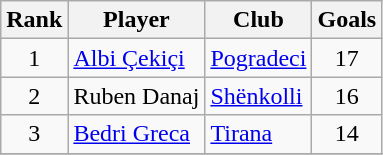<table class="wikitable" style="text-align:center">
<tr>
<th>Rank</th>
<th>Player</th>
<th>Club</th>
<th>Goals</th>
</tr>
<tr>
<td rowspan="1">1</td>
<td align="left"> <a href='#'>Albi Çekiçi</a></td>
<td align="left"><a href='#'>Pogradeci</a></td>
<td rowspan="1">17</td>
</tr>
<tr>
<td rowspan="1">2</td>
<td align="left"> Ruben Danaj</td>
<td align="left"><a href='#'>Shënkolli</a></td>
<td rowspan="1">16</td>
</tr>
<tr>
<td rowspan="1">3</td>
<td align="left"> <a href='#'>Bedri Greca</a></td>
<td align="left"><a href='#'>Tirana</a></td>
<td rowspan="1">14</td>
</tr>
<tr>
</tr>
</table>
